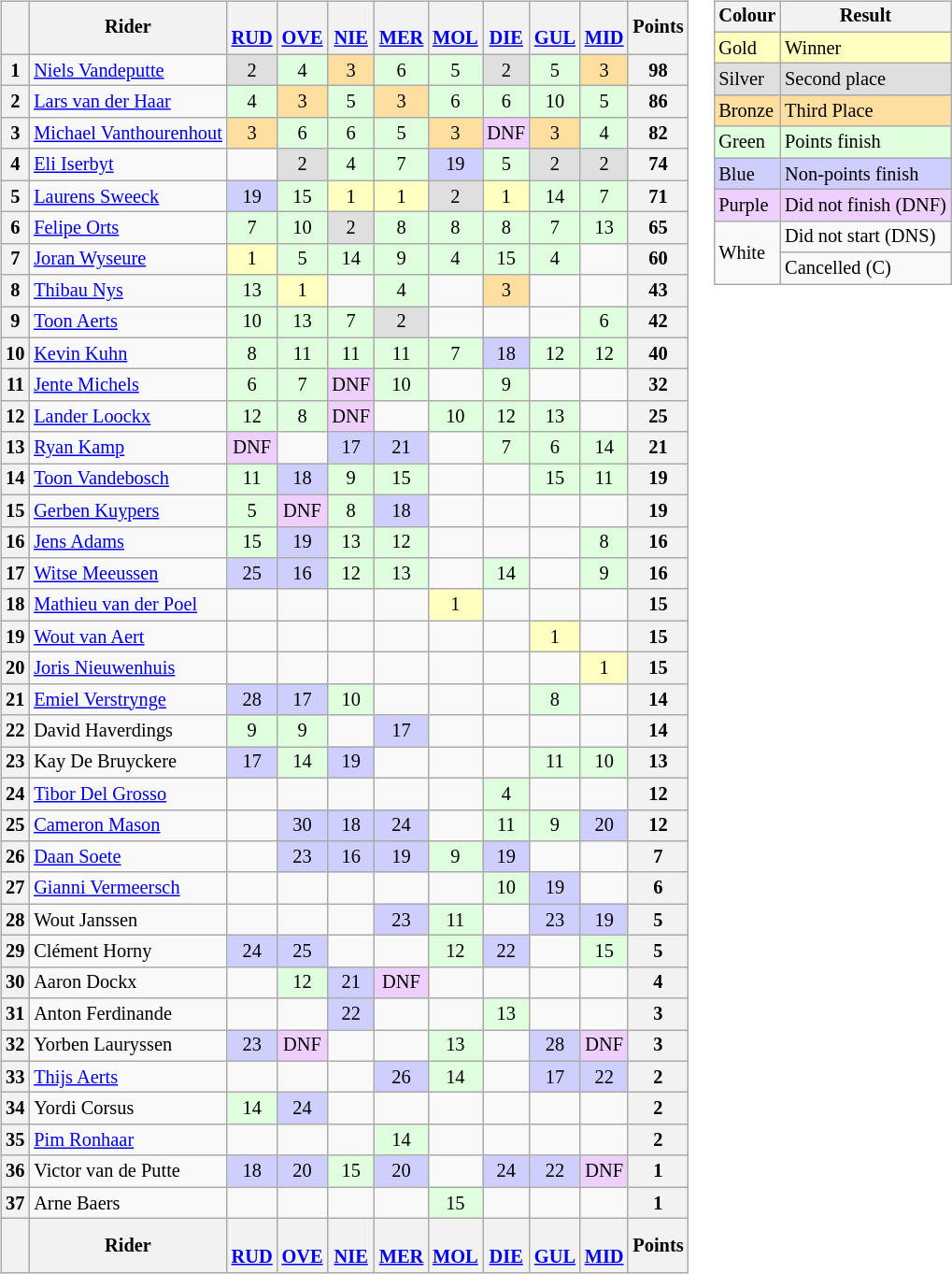<table>
<tr>
<td><br><table class="wikitable" style="font-size:85%; text-align:center">
<tr>
<th></th>
<th>Rider</th>
<th><br><a href='#'>RUD</a></th>
<th><br><a href='#'>OVE</a></th>
<th><br><a href='#'>NIE</a></th>
<th><br><a href='#'>MER</a></th>
<th><br><a href='#'>MOL</a></th>
<th><br><a href='#'>DIE</a></th>
<th><br><a href='#'>GUL</a></th>
<th><br><a href='#'>MID</a></th>
<th>Points</th>
</tr>
<tr>
<th>1</th>
<td align="left"> <a href='#'>Niels Vandeputte</a></td>
<td style="background:#dfdfdf;">2</td>
<td style="background:#dfffdf;">4</td>
<td style="background:#ffdf9f;">3</td>
<td style="background:#dfffdf;">6</td>
<td style="background:#dfffdf;">5</td>
<td style="background:#dfdfdf;">2</td>
<td style="background:#dfffdf;">5</td>
<td style="background:#ffdf9f;">3</td>
<th>98</th>
</tr>
<tr>
<th>2</th>
<td align="left"> <a href='#'>Lars van der Haar</a></td>
<td style="background:#dfffdf;">4</td>
<td style="background:#ffdf9f;">3</td>
<td style="background:#dfffdf;">5</td>
<td style="background:#ffdf9f;">3</td>
<td style="background:#dfffdf;">6</td>
<td style="background:#dfffdf;">6</td>
<td style="background:#dfffdf;">10</td>
<td style="background:#dfffdf;">5</td>
<th>86</th>
</tr>
<tr>
<th>3</th>
<td align="left"> <a href='#'>Michael Vanthourenhout</a></td>
<td style="background:#ffdf9f;">3</td>
<td style="background:#dfffdf;">6</td>
<td style="background:#dfffdf;">6</td>
<td style="background:#dfffdf;">5</td>
<td style="background:#ffdf9f;">3</td>
<td style="background:#efcfff;">DNF</td>
<td style="background:#ffdf9f;">3</td>
<td style="background:#dfffdf;">4</td>
<th>82</th>
</tr>
<tr>
<th>4</th>
<td align="left"> <a href='#'>Eli Iserbyt</a></td>
<td></td>
<td style="background:#dfdfdf;">2</td>
<td style="background:#dfffdf;">4</td>
<td style="background:#dfffdf;">7</td>
<td style="background:#cfcfff;">19</td>
<td style="background:#dfffdf;">5</td>
<td style="background:#dfdfdf;">2</td>
<td style="background:#dfdfdf;">2</td>
<th>74</th>
</tr>
<tr>
<th>5</th>
<td align="left"> <a href='#'>Laurens Sweeck</a></td>
<td style="background:#cfcfff;">19</td>
<td style="background:#dfffdf;">15</td>
<td style="background:#ffffbf;">1</td>
<td style="background:#ffffbf;">1</td>
<td style="background:#dfdfdf;">2</td>
<td style="background:#ffffbf;">1</td>
<td style="background:#dfffdf;">14</td>
<td style="background:#dfffdf;">7</td>
<th>71</th>
</tr>
<tr>
<th>6</th>
<td align="left"> <a href='#'>Felipe Orts</a></td>
<td style="background:#dfffdf;">7</td>
<td style="background:#dfffdf;">10</td>
<td style="background:#dfdfdf;">2</td>
<td style="background:#dfffdf;">8</td>
<td style="background:#dfffdf;">8</td>
<td style="background:#dfffdf;">8</td>
<td style="background:#dfffdf;">7</td>
<td style="background:#dfffdf;">13</td>
<th>65</th>
</tr>
<tr>
<th>7</th>
<td align="left"> <a href='#'>Joran Wyseure</a></td>
<td style="background:#ffffbf;">1</td>
<td style="background:#dfffdf;">5</td>
<td style="background:#dfffdf;">14</td>
<td style="background:#dfffdf;">9</td>
<td style="background:#dfffdf;">4</td>
<td style="background:#dfffdf;">15</td>
<td style="background:#dfffdf;">4</td>
<td></td>
<th>60</th>
</tr>
<tr>
<th>8</th>
<td align="left"> <a href='#'>Thibau Nys</a></td>
<td style="background:#dfffdf;">13</td>
<td style="background:#ffffbf;">1</td>
<td></td>
<td style="background:#dfffdf;">4</td>
<td></td>
<td style="background:#ffdf9f;">3</td>
<td></td>
<td></td>
<th>43</th>
</tr>
<tr>
<th>9</th>
<td align="left"> <a href='#'>Toon Aerts</a></td>
<td style="background:#dfffdf;">10</td>
<td style="background:#dfffdf;">13</td>
<td style="background:#dfffdf;">7</td>
<td style="background:#dfdfdf;">2</td>
<td></td>
<td></td>
<td></td>
<td style="background:#dfffdf;">6</td>
<th>42</th>
</tr>
<tr>
<th>10</th>
<td align="left"> <a href='#'>Kevin Kuhn</a></td>
<td style="background:#dfffdf;">8</td>
<td style="background:#dfffdf;">11</td>
<td style="background:#dfffdf;">11</td>
<td style="background:#dfffdf;">11</td>
<td style="background:#dfffdf;">7</td>
<td style="background:#cfcfff;">18</td>
<td style="background:#dfffdf;">12</td>
<td style="background:#dfffdf;">12</td>
<th>40</th>
</tr>
<tr>
<th>11</th>
<td align="left"> <a href='#'>Jente Michels</a></td>
<td style="background:#dfffdf;">6</td>
<td style="background:#dfffdf;">7</td>
<td style="background:#efcfff;">DNF</td>
<td style="background:#dfffdf;">10</td>
<td></td>
<td style="background:#dfffdf;">9</td>
<td></td>
<td></td>
<th>32</th>
</tr>
<tr>
<th>12</th>
<td align="left"> <a href='#'>Lander Loockx</a></td>
<td style="background:#dfffdf;">12</td>
<td style="background:#dfffdf;">8</td>
<td style="background:#efcfff;">DNF</td>
<td></td>
<td style="background:#dfffdf;">10</td>
<td style="background:#dfffdf;">12</td>
<td style="background:#dfffdf;">13</td>
<td></td>
<th>25</th>
</tr>
<tr>
<th>13</th>
<td align="left"> <a href='#'>Ryan Kamp</a></td>
<td style="background:#efcfff;">DNF</td>
<td></td>
<td style="background:#cfcfff;">17</td>
<td style="background:#cfcfff;">21</td>
<td></td>
<td style="background:#dfffdf;">7</td>
<td style="background:#dfffdf;">6</td>
<td style="background:#dfffdf;">14</td>
<th>21</th>
</tr>
<tr>
<th>14</th>
<td align="left"> <a href='#'>Toon Vandebosch</a></td>
<td style="background:#dfffdf;">11</td>
<td style="background:#cfcfff;">18</td>
<td style="background:#dfffdf;">9</td>
<td style="background:#dfffdf;">15</td>
<td></td>
<td></td>
<td style="background:#dfffdf;">15</td>
<td style="background:#dfffdf;">11</td>
<th>19</th>
</tr>
<tr>
<th>15</th>
<td align="left"> <a href='#'>Gerben Kuypers</a></td>
<td style="background:#dfffdf;">5</td>
<td style="background:#efcfff;">DNF</td>
<td style="background:#dfffdf;">8</td>
<td style="background:#cfcfff;">18</td>
<td></td>
<td></td>
<td></td>
<td></td>
<th>19</th>
</tr>
<tr>
<th>16</th>
<td align="left"> <a href='#'>Jens Adams</a></td>
<td style="background:#dfffdf;">15</td>
<td style="background:#cfcfff;">19</td>
<td style="background:#dfffdf;">13</td>
<td style="background:#dfffdf;">12</td>
<td></td>
<td></td>
<td></td>
<td style="background:#dfffdf;">8</td>
<th>16</th>
</tr>
<tr>
<th>17</th>
<td align="left"> <a href='#'>Witse Meeussen</a></td>
<td style="background:#cfcfff;">25</td>
<td style="background:#cfcfff;">16</td>
<td style="background:#dfffdf;">12</td>
<td style="background:#dfffdf;">13</td>
<td></td>
<td style="background:#dfffdf;">14</td>
<td></td>
<td style="background:#dfffdf;">9</td>
<th>16</th>
</tr>
<tr>
<th>18</th>
<td align="left"> <a href='#'>Mathieu van der Poel</a></td>
<td></td>
<td></td>
<td></td>
<td></td>
<td style="background:#ffffbf;">1</td>
<td></td>
<td></td>
<td></td>
<th>15</th>
</tr>
<tr>
<th>19</th>
<td align="left"> <a href='#'>Wout van Aert</a></td>
<td></td>
<td></td>
<td></td>
<td></td>
<td></td>
<td></td>
<td style="background:#ffffbf;">1</td>
<td></td>
<th>15</th>
</tr>
<tr>
<th>20</th>
<td align="left"> <a href='#'>Joris Nieuwenhuis</a></td>
<td></td>
<td></td>
<td></td>
<td></td>
<td></td>
<td></td>
<td></td>
<td style="background:#ffffbf;">1</td>
<th>15</th>
</tr>
<tr>
<th>21</th>
<td align="left"> <a href='#'>Emiel Verstrynge</a></td>
<td style="background:#cfcfff;">28</td>
<td style="background:#cfcfff;">17</td>
<td style="background:#dfffdf;">10</td>
<td></td>
<td></td>
<td></td>
<td style="background:#dfffdf;">8</td>
<td></td>
<th>14</th>
</tr>
<tr>
<th>22</th>
<td align="left"> David Haverdings</td>
<td style="background:#dfffdf;">9</td>
<td style="background:#dfffdf;">9</td>
<td></td>
<td style="background:#cfcfff;">17</td>
<td></td>
<td></td>
<td></td>
<td></td>
<th>14</th>
</tr>
<tr>
<th>23</th>
<td align="left"> Kay De Bruyckere</td>
<td style="background:#cfcfff;">17</td>
<td style="background:#dfffdf;">14</td>
<td style="background:#cfcfff;">19</td>
<td></td>
<td></td>
<td></td>
<td style="background:#dfffdf;">11</td>
<td style="background:#dfffdf;">10</td>
<th>13</th>
</tr>
<tr>
<th>24</th>
<td align="left"> <a href='#'>Tibor Del Grosso</a></td>
<td></td>
<td></td>
<td></td>
<td></td>
<td></td>
<td style="background:#dfffdf;">4</td>
<td></td>
<td></td>
<th>12</th>
</tr>
<tr>
<th>25</th>
<td align="left"> <a href='#'>Cameron Mason</a></td>
<td></td>
<td style="background:#cfcfff;">30</td>
<td style="background:#cfcfff;">18</td>
<td style="background:#cfcfff;">24</td>
<td></td>
<td style="background:#dfffdf;">11</td>
<td style="background:#dfffdf;">9</td>
<td style="background:#cfcfff;">20</td>
<th>12</th>
</tr>
<tr>
<th>26</th>
<td align="left"> <a href='#'>Daan Soete</a></td>
<td></td>
<td style="background:#cfcfff;">23</td>
<td style="background:#cfcfff;">16</td>
<td style="background:#cfcfff;">19</td>
<td style="background:#dfffdf;">9</td>
<td style="background:#cfcfff;">19</td>
<td></td>
<td></td>
<th>7</th>
</tr>
<tr>
<th>27</th>
<td align="left"> <a href='#'>Gianni Vermeersch</a></td>
<td></td>
<td></td>
<td></td>
<td></td>
<td></td>
<td style="background:#dfffdf;">10</td>
<td style="background:#cfcfff;">19</td>
<td></td>
<th>6</th>
</tr>
<tr>
<th>28</th>
<td align="left"> Wout Janssen</td>
<td></td>
<td></td>
<td></td>
<td style="background:#cfcfff;">23</td>
<td style="background:#dfffdf;">11</td>
<td></td>
<td style="background:#cfcfff;">23</td>
<td style="background:#cfcfff;">19</td>
<th>5</th>
</tr>
<tr>
<th>29</th>
<td align="left"> Clément Horny</td>
<td style="background:#cfcfff;">24</td>
<td style="background:#cfcfff;">25</td>
<td></td>
<td></td>
<td style="background:#dfffdf;">12</td>
<td style="background:#cfcfff;">22</td>
<td></td>
<td style="background:#dfffdf;">15</td>
<th>5</th>
</tr>
<tr>
<th>30</th>
<td align="left"> Aaron Dockx</td>
<td></td>
<td style="background:#dfffdf;">12</td>
<td style="background:#cfcfff;">21</td>
<td style="background:#efcfff;">DNF</td>
<td></td>
<td></td>
<td></td>
<td></td>
<th>4</th>
</tr>
<tr>
<th>31</th>
<td align="left"> Anton Ferdinande</td>
<td></td>
<td></td>
<td style="background:#cfcfff;">22</td>
<td></td>
<td></td>
<td style="background:#dfffdf;">13</td>
<td></td>
<td></td>
<th>3</th>
</tr>
<tr>
<th>32</th>
<td align="left"> Yorben Lauryssen</td>
<td style="background:#cfcfff;">23</td>
<td style="background:#efcfff;">DNF</td>
<td></td>
<td></td>
<td style="background:#dfffdf;">13</td>
<td></td>
<td style="background:#cfcfff;">28</td>
<td style="background:#efcfff;">DNF</td>
<th>3</th>
</tr>
<tr>
<th>33</th>
<td align="left"> <a href='#'>Thijs Aerts</a></td>
<td></td>
<td></td>
<td></td>
<td style="background:#cfcfff;">26</td>
<td style="background:#dfffdf;">14</td>
<td></td>
<td style="background:#cfcfff;">17</td>
<td style="background:#cfcfff;">22</td>
<th>2</th>
</tr>
<tr>
<th>34</th>
<td align="left"> Yordi Corsus</td>
<td style="background:#dfffdf;">14</td>
<td style="background:#cfcfff;">24</td>
<td></td>
<td></td>
<td></td>
<td></td>
<td></td>
<td></td>
<th>2</th>
</tr>
<tr>
<th>35</th>
<td align="left"> <a href='#'>Pim Ronhaar</a></td>
<td></td>
<td></td>
<td></td>
<td style="background:#dfffdf;">14</td>
<td></td>
<td></td>
<td></td>
<td></td>
<th>2</th>
</tr>
<tr>
<th>36</th>
<td align="left"> Victor van de Putte</td>
<td style="background:#cfcfff;">18</td>
<td style="background:#cfcfff;">20</td>
<td style="background:#dfffdf;">15</td>
<td style="background:#cfcfff;">20</td>
<td></td>
<td style="background:#cfcfff;">24</td>
<td style="background:#cfcfff;">22</td>
<td style="background:#efcfff;">DNF</td>
<th>1</th>
</tr>
<tr>
<th>37</th>
<td align="left"> Arne Baers</td>
<td></td>
<td></td>
<td></td>
<td></td>
<td style="background:#dfffdf;">15</td>
<td></td>
<td></td>
<td></td>
<th>1</th>
</tr>
<tr>
<th></th>
<th>Rider</th>
<th><br><a href='#'>RUD</a></th>
<th><br><a href='#'>OVE</a></th>
<th><br><a href='#'>NIE</a></th>
<th><br><a href='#'>MER</a></th>
<th><br><a href='#'>MOL</a></th>
<th><br><a href='#'>DIE</a></th>
<th><br><a href='#'>GUL</a></th>
<th><br><a href='#'>MID</a></th>
<th>Points</th>
</tr>
</table>
</td>
<td style="vertical-align:top"><br><table class="wikitable" style="font-size:85%">
<tr>
<th>Colour</th>
<th>Result</th>
</tr>
<tr>
<td style="background:#ffffbf;">Gold</td>
<td style="background:#ffffbf;">Winner</td>
</tr>
<tr>
<td style="background:#dfdfdf;">Silver</td>
<td style="background:#dfdfdf;">Second place</td>
</tr>
<tr>
<td style="background:#ffdf9f;">Bronze</td>
<td style="background:#ffdf9f;">Third Place</td>
</tr>
<tr>
<td style="background:#dfffdf;">Green</td>
<td style="background:#dfffdf;">Points finish</td>
</tr>
<tr>
<td style="background:#cfcfff;">Blue</td>
<td style="background:#cfcfff;">Non-points finish</td>
</tr>
<tr>
<td style="background:#efcfff;">Purple</td>
<td style="background:#efcfff;">Did not finish (DNF)</td>
</tr>
<tr>
<td rowspan="2">White</td>
<td>Did not start (DNS)</td>
</tr>
<tr>
<td>Cancelled (C)</td>
</tr>
</table>
</td>
</tr>
</table>
